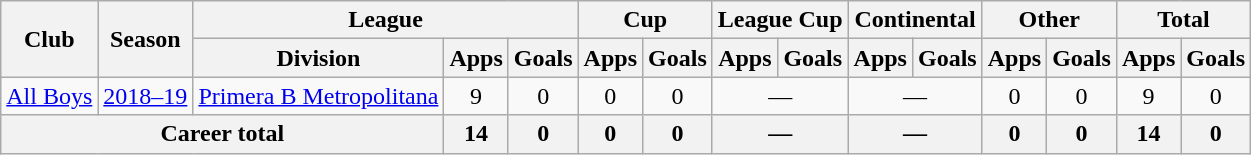<table class="wikitable" style="text-align:center">
<tr>
<th rowspan="2">Club</th>
<th rowspan="2">Season</th>
<th colspan="3">League</th>
<th colspan="2">Cup</th>
<th colspan="2">League Cup</th>
<th colspan="2">Continental</th>
<th colspan="2">Other</th>
<th colspan="2">Total</th>
</tr>
<tr>
<th>Division</th>
<th>Apps</th>
<th>Goals</th>
<th>Apps</th>
<th>Goals</th>
<th>Apps</th>
<th>Goals</th>
<th>Apps</th>
<th>Goals</th>
<th>Apps</th>
<th>Goals</th>
<th>Apps</th>
<th>Goals</th>
</tr>
<tr>
<td rowspan="1"><a href='#'>All Boys</a></td>
<td><a href='#'>2018–19</a></td>
<td rowspan="1"><a href='#'>Primera B Metropolitana</a></td>
<td>9</td>
<td>0</td>
<td>0</td>
<td>0</td>
<td colspan="2">—</td>
<td colspan="2">—</td>
<td>0</td>
<td>0</td>
<td>9</td>
<td>0</td>
</tr>
<tr>
<th colspan="3">Career total</th>
<th>14</th>
<th>0</th>
<th>0</th>
<th>0</th>
<th colspan="2">—</th>
<th colspan="2">—</th>
<th>0</th>
<th>0</th>
<th>14</th>
<th>0</th>
</tr>
</table>
